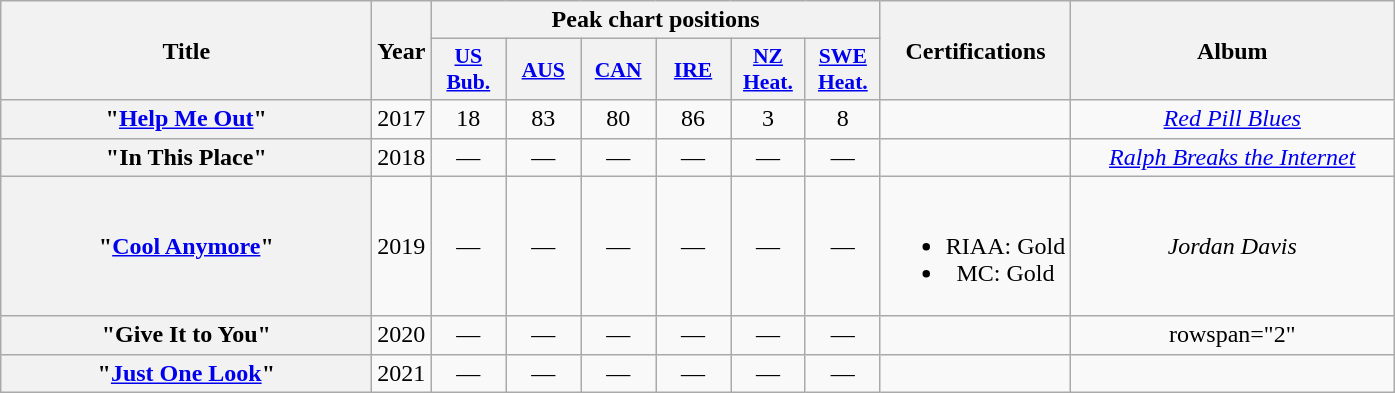<table class="wikitable plainrowheaders" style="text-align:center;" border="1">
<tr>
<th scope="col" rowspan="2" style="width:15em;">Title</th>
<th scope="col" rowspan="2" style="width:1em;">Year</th>
<th scope="col" colspan="6">Peak chart positions</th>
<th rowspan="2">Certifications</th>
<th rowspan="2" scope="col" style="width:13em;">Album</th>
</tr>
<tr>
<th scope="col" style="width:3em;font-size:90%;"><a href='#'>US<br>Bub.</a><br></th>
<th scope="col" style="width:3em;font-size:90%;"><a href='#'>AUS</a><br></th>
<th scope="col" style="width:3em;font-size:90%;"><a href='#'>CAN</a><br></th>
<th scope="col" style="width:3em;font-size:90%;"><a href='#'>IRE</a><br></th>
<th scope="col" style="width:3em;font-size:90%;"><a href='#'>NZ<br>Heat.</a><br></th>
<th scope="col" style="width:3em;font-size:90%;"><a href='#'>SWE<br>Heat.</a><br></th>
</tr>
<tr>
<th scope="row">"<a href='#'>Help Me Out</a>"<br></th>
<td>2017</td>
<td>18</td>
<td>83</td>
<td>80</td>
<td>86</td>
<td>3</td>
<td>8</td>
<td></td>
<td><em><a href='#'>Red Pill Blues</a></em></td>
</tr>
<tr>
<th scope="row">"In This Place"</th>
<td>2018</td>
<td>—</td>
<td>—</td>
<td>—</td>
<td>—</td>
<td>—</td>
<td>—</td>
<td></td>
<td><em><a href='#'>Ralph Breaks the Internet</a></em></td>
</tr>
<tr>
<th scope="row">"<a href='#'>Cool Anymore</a>"<br></th>
<td>2019</td>
<td>—</td>
<td>—</td>
<td>—</td>
<td>—</td>
<td>—</td>
<td>—</td>
<td><br><ul><li>RIAA: Gold</li><li>MC: Gold</li></ul></td>
<td><em>Jordan Davis</em></td>
</tr>
<tr>
<th scope="row">"Give It to You"</th>
<td>2020</td>
<td>—</td>
<td>—</td>
<td>—</td>
<td>—</td>
<td>—</td>
<td>—</td>
<td></td>
<td>rowspan="2" </td>
</tr>
<tr>
<th scope="row">"<a href='#'>Just One Look</a>"</th>
<td>2021</td>
<td>—</td>
<td>—</td>
<td>—</td>
<td>—</td>
<td>—</td>
<td>—</td>
<td></td>
</tr>
</table>
